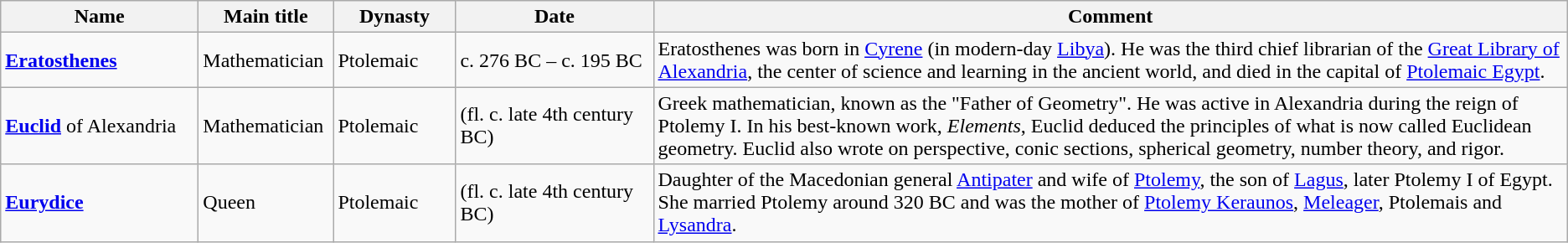<table class="wikitable sortable" align="center">
<tr>
<th style="width: 150px;">Name</th>
<th style="width: 100px;">Main title</th>
<th style="width: 90px;">Dynasty</th>
<th align="center" style="width: 150px;">Date</th>
<th>Comment</th>
</tr>
<tr>
<td><strong><a href='#'>Eratosthenes</a></strong></td>
<td>Mathematician</td>
<td>Ptolemaic</td>
<td>c. 276 BC – c. 195 BC</td>
<td>Eratosthenes was born in <a href='#'>Cyrene</a> (in modern-day <a href='#'>Libya</a>). He was the third chief librarian of the <a href='#'>Great Library of Alexandria</a>, the center of science and learning in the ancient world, and died in the capital of <a href='#'>Ptolemaic Egypt</a>.</td>
</tr>
<tr>
<td><strong><a href='#'>Euclid</a></strong> of Alexandria</td>
<td>Mathematician</td>
<td>Ptolemaic</td>
<td>(fl. c. late 4th century BC)</td>
<td>Greek mathematician, known as the "Father of Geometry". He was active in Alexandria during the reign of Ptolemy I. In his best-known work, <em>Elements</em>, Euclid deduced the principles of what is now called Euclidean geometry. Euclid also wrote on perspective, conic sections, spherical geometry, number theory, and rigor.</td>
</tr>
<tr>
<td><strong><a href='#'>Eurydice</a></strong></td>
<td>Queen</td>
<td>Ptolemaic</td>
<td>(fl. c. late 4th century BC)</td>
<td>Daughter of the Macedonian general <a href='#'>Antipater</a> and wife of <a href='#'>Ptolemy</a>, the son of <a href='#'>Lagus</a>, later Ptolemy I of Egypt. She married Ptolemy around 320 BC and was the mother of <a href='#'>Ptolemy Keraunos</a>, <a href='#'>Meleager</a>, Ptolemais and <a href='#'>Lysandra</a>.</td>
</tr>
</table>
